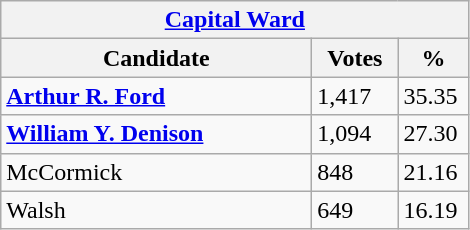<table class="wikitable">
<tr>
<th colspan="3"><a href='#'>Capital Ward</a></th>
</tr>
<tr>
<th style="width: 200px">Candidate</th>
<th style="width: 50px">Votes</th>
<th style="width: 40px">%</th>
</tr>
<tr>
<td><strong><a href='#'>Arthur R. Ford</a></strong></td>
<td>1,417</td>
<td>35.35</td>
</tr>
<tr>
<td><strong><a href='#'>William Y. Denison</a></strong></td>
<td>1,094</td>
<td>27.30</td>
</tr>
<tr>
<td>McCormick</td>
<td>848</td>
<td>21.16</td>
</tr>
<tr>
<td>Walsh</td>
<td>649</td>
<td>16.19</td>
</tr>
</table>
